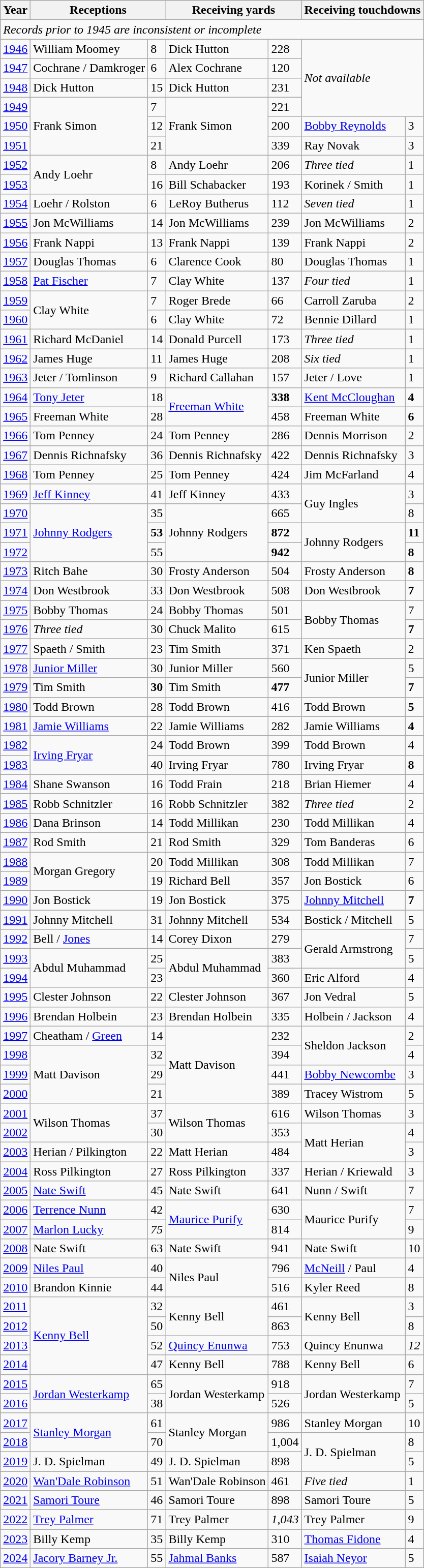<table class=wikitable>
<tr>
<th>Year</th>
<th colspan=2>Receptions</th>
<th colspan=2>Receiving yards</th>
<th colspan=2>Receiving touchdowns</th>
</tr>
<tr>
<td colspan=7><em>Records prior to 1945 are inconsistent or incomplete</em></td>
</tr>
<tr>
<td><a href='#'>1946</a></td>
<td>William Moomey</td>
<td>8</td>
<td>Dick Hutton</td>
<td>228</td>
<td rowspan=4 colspan=2><em>Not available</em></td>
</tr>
<tr>
<td><a href='#'>1947</a></td>
<td>Cochrane / Damkroger</td>
<td>6</td>
<td>Alex Cochrane</td>
<td>120</td>
</tr>
<tr>
<td><a href='#'>1948</a></td>
<td>Dick Hutton</td>
<td>15</td>
<td>Dick Hutton</td>
<td>231</td>
</tr>
<tr>
<td><a href='#'>1949</a></td>
<td rowspan=3>Frank Simon</td>
<td>7</td>
<td rowspan=3>Frank Simon</td>
<td>221</td>
</tr>
<tr>
<td><a href='#'>1950</a></td>
<td>12</td>
<td>200</td>
<td><a href='#'>Bobby Reynolds</a></td>
<td>3</td>
</tr>
<tr>
<td><a href='#'>1951</a></td>
<td>21</td>
<td>339</td>
<td>Ray Novak</td>
<td>3</td>
</tr>
<tr>
<td><a href='#'>1952</a></td>
<td rowspan=2>Andy Loehr</td>
<td>8</td>
<td>Andy Loehr</td>
<td>206</td>
<td><em>Three tied</em></td>
<td>1</td>
</tr>
<tr>
<td><a href='#'>1953</a></td>
<td>16</td>
<td>Bill Schabacker</td>
<td>193</td>
<td>Korinek / Smith</td>
<td>1</td>
</tr>
<tr>
<td><a href='#'>1954</a></td>
<td>Loehr / Rolston</td>
<td>6</td>
<td>LeRoy Butherus</td>
<td>112</td>
<td><em>Seven tied</em></td>
<td>1</td>
</tr>
<tr>
<td><a href='#'>1955</a></td>
<td>Jon McWilliams</td>
<td>14</td>
<td>Jon McWilliams</td>
<td>239</td>
<td>Jon McWilliams</td>
<td>2</td>
</tr>
<tr>
<td><a href='#'>1956</a></td>
<td>Frank Nappi</td>
<td>13</td>
<td>Frank Nappi</td>
<td>139</td>
<td>Frank Nappi</td>
<td>2</td>
</tr>
<tr>
<td><a href='#'>1957</a></td>
<td>Douglas Thomas</td>
<td>6</td>
<td>Clarence Cook</td>
<td>80</td>
<td>Douglas Thomas</td>
<td>1</td>
</tr>
<tr>
<td><a href='#'>1958</a></td>
<td><a href='#'>Pat Fischer</a></td>
<td>7</td>
<td>Clay White</td>
<td>137</td>
<td><em>Four tied</em></td>
<td>1</td>
</tr>
<tr>
<td><a href='#'>1959</a></td>
<td rowspan=2>Clay White</td>
<td>7</td>
<td>Roger Brede</td>
<td>66</td>
<td>Carroll Zaruba</td>
<td>2</td>
</tr>
<tr>
<td><a href='#'>1960</a></td>
<td>6</td>
<td>Clay White</td>
<td>72</td>
<td>Bennie Dillard</td>
<td>1</td>
</tr>
<tr>
<td><a href='#'>1961</a></td>
<td>Richard McDaniel</td>
<td>14</td>
<td>Donald Purcell</td>
<td>173</td>
<td><em>Three tied</em></td>
<td>1</td>
</tr>
<tr>
<td><a href='#'>1962</a></td>
<td>James Huge</td>
<td>11</td>
<td>James Huge</td>
<td>208</td>
<td><em>Six tied</em></td>
<td>1</td>
</tr>
<tr>
<td><a href='#'>1963</a></td>
<td>Jeter / Tomlinson</td>
<td>9</td>
<td>Richard Callahan</td>
<td>157</td>
<td>Jeter / Love</td>
<td>1</td>
</tr>
<tr>
<td><a href='#'>1964</a></td>
<td><a href='#'>Tony Jeter</a></td>
<td>18</td>
<td rowspan=2><a href='#'>Freeman White</a></td>
<td><strong>338</strong></td>
<td><a href='#'>Kent McCloughan</a></td>
<td><strong>4</strong></td>
</tr>
<tr>
<td><a href='#'>1965</a></td>
<td>Freeman White</td>
<td>28</td>
<td>458</td>
<td>Freeman White</td>
<td><strong>6</strong></td>
</tr>
<tr>
<td><a href='#'>1966</a></td>
<td>Tom Penney</td>
<td>24</td>
<td>Tom Penney</td>
<td>286</td>
<td>Dennis Morrison</td>
<td>2</td>
</tr>
<tr>
<td><a href='#'>1967</a></td>
<td>Dennis Richnafsky</td>
<td>36</td>
<td>Dennis Richnafsky</td>
<td>422</td>
<td>Dennis Richnafsky</td>
<td>3</td>
</tr>
<tr>
<td><a href='#'>1968</a></td>
<td>Tom Penney</td>
<td>25</td>
<td>Tom Penney</td>
<td>424</td>
<td>Jim McFarland</td>
<td>4</td>
</tr>
<tr>
<td><a href='#'>1969</a></td>
<td><a href='#'>Jeff Kinney</a></td>
<td>41</td>
<td>Jeff Kinney</td>
<td>433</td>
<td rowspan=2>Guy Ingles</td>
<td>3</td>
</tr>
<tr>
<td><a href='#'>1970</a></td>
<td rowspan=3><a href='#'>Johnny Rodgers</a></td>
<td>35</td>
<td rowspan=3>Johnny Rodgers</td>
<td>665</td>
<td>8</td>
</tr>
<tr>
<td><a href='#'>1971</a></td>
<td><strong>53</strong></td>
<td><strong>872</strong></td>
<td rowspan=2>Johnny Rodgers</td>
<td><strong>11</strong></td>
</tr>
<tr>
<td><a href='#'>1972</a></td>
<td>55</td>
<td><strong>942</strong></td>
<td><strong>8</strong></td>
</tr>
<tr>
<td><a href='#'>1973</a></td>
<td>Ritch Bahe</td>
<td>30</td>
<td>Frosty Anderson</td>
<td>504</td>
<td>Frosty Anderson</td>
<td><strong>8</strong></td>
</tr>
<tr>
<td><a href='#'>1974</a></td>
<td>Don Westbrook</td>
<td>33</td>
<td>Don Westbrook</td>
<td>508</td>
<td>Don Westbrook</td>
<td><strong>7</strong></td>
</tr>
<tr>
<td><a href='#'>1975</a></td>
<td>Bobby Thomas</td>
<td>24</td>
<td>Bobby Thomas</td>
<td>501</td>
<td rowspan=2>Bobby Thomas</td>
<td>7</td>
</tr>
<tr>
<td><a href='#'>1976</a></td>
<td><em>Three tied</em></td>
<td>30</td>
<td>Chuck Malito</td>
<td>615</td>
<td><strong>7</strong></td>
</tr>
<tr>
<td><a href='#'>1977</a></td>
<td>Spaeth / Smith</td>
<td>23</td>
<td>Tim Smith</td>
<td>371</td>
<td>Ken Spaeth</td>
<td>2</td>
</tr>
<tr>
<td><a href='#'>1978</a></td>
<td><a href='#'>Junior Miller</a></td>
<td>30</td>
<td>Junior Miller</td>
<td>560</td>
<td rowspan=2>Junior Miller</td>
<td>5</td>
</tr>
<tr>
<td><a href='#'>1979</a></td>
<td>Tim Smith</td>
<td><strong>30</strong></td>
<td>Tim Smith</td>
<td><strong>477</strong></td>
<td><strong>7</strong></td>
</tr>
<tr>
<td><a href='#'>1980</a></td>
<td>Todd Brown</td>
<td>28</td>
<td>Todd Brown</td>
<td>416</td>
<td>Todd Brown</td>
<td><strong>5</strong></td>
</tr>
<tr>
<td><a href='#'>1981</a></td>
<td><a href='#'>Jamie Williams</a></td>
<td>22</td>
<td>Jamie Williams</td>
<td>282</td>
<td>Jamie Williams</td>
<td><strong>4</strong></td>
</tr>
<tr>
<td><a href='#'>1982</a></td>
<td rowspan=2><a href='#'>Irving Fryar</a></td>
<td>24</td>
<td>Todd Brown</td>
<td>399</td>
<td>Todd Brown</td>
<td>4</td>
</tr>
<tr>
<td><a href='#'>1983</a></td>
<td>40</td>
<td>Irving Fryar</td>
<td>780</td>
<td>Irving Fryar</td>
<td><strong>8</strong></td>
</tr>
<tr>
<td><a href='#'>1984</a></td>
<td>Shane Swanson</td>
<td>16</td>
<td>Todd Frain</td>
<td>218</td>
<td>Brian Hiemer</td>
<td>4</td>
</tr>
<tr>
<td><a href='#'>1985</a></td>
<td>Robb Schnitzler</td>
<td>16</td>
<td>Robb Schnitzler</td>
<td>382</td>
<td><em>Three tied</em></td>
<td>2</td>
</tr>
<tr>
<td><a href='#'>1986</a></td>
<td>Dana Brinson</td>
<td>14</td>
<td>Todd Millikan</td>
<td>230</td>
<td>Todd Millikan</td>
<td>4</td>
</tr>
<tr>
<td><a href='#'>1987</a></td>
<td>Rod Smith</td>
<td>21</td>
<td>Rod Smith</td>
<td>329</td>
<td>Tom Banderas</td>
<td>6</td>
</tr>
<tr>
<td><a href='#'>1988</a></td>
<td rowspan=2>Morgan Gregory</td>
<td>20</td>
<td>Todd Millikan</td>
<td>308</td>
<td>Todd Millikan</td>
<td>7</td>
</tr>
<tr>
<td><a href='#'>1989</a></td>
<td>19</td>
<td>Richard Bell</td>
<td>357</td>
<td>Jon Bostick</td>
<td>6</td>
</tr>
<tr>
<td><a href='#'>1990</a></td>
<td>Jon Bostick</td>
<td>19</td>
<td>Jon Bostick</td>
<td>375</td>
<td><a href='#'>Johnny Mitchell</a></td>
<td><strong>7</strong></td>
</tr>
<tr>
<td><a href='#'>1991</a></td>
<td>Johnny Mitchell</td>
<td>31</td>
<td>Johnny Mitchell</td>
<td>534</td>
<td>Bostick / Mitchell</td>
<td>5</td>
</tr>
<tr>
<td><a href='#'>1992</a></td>
<td>Bell / <a href='#'>Jones</a></td>
<td>14</td>
<td>Corey Dixon</td>
<td>279</td>
<td rowspan=2>Gerald Armstrong</td>
<td>7</td>
</tr>
<tr>
<td><a href='#'>1993</a></td>
<td rowspan=2>Abdul Muhammad</td>
<td>25</td>
<td rowspan=2>Abdul Muhammad</td>
<td>383</td>
<td>5</td>
</tr>
<tr>
<td><a href='#'>1994</a></td>
<td>23</td>
<td>360</td>
<td>Eric Alford</td>
<td>4</td>
</tr>
<tr>
<td><a href='#'>1995</a></td>
<td>Clester Johnson</td>
<td>22</td>
<td>Clester Johnson</td>
<td>367</td>
<td>Jon Vedral</td>
<td>5</td>
</tr>
<tr>
<td><a href='#'>1996</a></td>
<td>Brendan Holbein</td>
<td>23</td>
<td>Brendan Holbein</td>
<td>335</td>
<td>Holbein / Jackson</td>
<td>4</td>
</tr>
<tr>
<td><a href='#'>1997</a></td>
<td>Cheatham / <a href='#'>Green</a></td>
<td>14</td>
<td rowspan=4>Matt Davison</td>
<td>232</td>
<td rowspan=2>Sheldon Jackson</td>
<td>2</td>
</tr>
<tr>
<td><a href='#'>1998</a></td>
<td rowspan=3>Matt Davison</td>
<td>32</td>
<td>394</td>
<td>4</td>
</tr>
<tr>
<td><a href='#'>1999</a></td>
<td>29</td>
<td>441</td>
<td><a href='#'>Bobby Newcombe</a></td>
<td>3</td>
</tr>
<tr>
<td><a href='#'>2000</a></td>
<td>21</td>
<td>389</td>
<td>Tracey Wistrom</td>
<td>5</td>
</tr>
<tr>
<td><a href='#'>2001</a></td>
<td rowspan=2>Wilson Thomas</td>
<td>37</td>
<td rowspan=2>Wilson Thomas</td>
<td>616</td>
<td>Wilson Thomas</td>
<td>3</td>
</tr>
<tr>
<td><a href='#'>2002</a></td>
<td>30</td>
<td>353</td>
<td rowspan=2>Matt Herian</td>
<td>4</td>
</tr>
<tr>
<td><a href='#'>2003</a></td>
<td>Herian / Pilkington</td>
<td>22</td>
<td>Matt Herian</td>
<td>484</td>
<td>3</td>
</tr>
<tr>
<td><a href='#'>2004</a></td>
<td>Ross Pilkington</td>
<td>27</td>
<td>Ross Pilkington</td>
<td>337</td>
<td>Herian / Kriewald</td>
<td>3</td>
</tr>
<tr>
<td><a href='#'>2005</a></td>
<td><a href='#'>Nate Swift</a></td>
<td>45</td>
<td>Nate Swift</td>
<td>641</td>
<td>Nunn / Swift</td>
<td>7</td>
</tr>
<tr>
<td><a href='#'>2006</a></td>
<td><a href='#'>Terrence Nunn</a></td>
<td>42</td>
<td rowspan=2><a href='#'>Maurice Purify</a></td>
<td>630</td>
<td rowspan=2>Maurice Purify</td>
<td>7</td>
</tr>
<tr>
<td><a href='#'>2007</a></td>
<td><a href='#'>Marlon Lucky</a></td>
<td><em>75</em></td>
<td>814</td>
<td>9</td>
</tr>
<tr>
<td><a href='#'>2008</a></td>
<td>Nate Swift</td>
<td>63</td>
<td>Nate Swift</td>
<td>941</td>
<td>Nate Swift</td>
<td>10</td>
</tr>
<tr>
<td><a href='#'>2009</a></td>
<td><a href='#'>Niles Paul</a></td>
<td>40</td>
<td rowspan=2>Niles Paul</td>
<td>796</td>
<td><a href='#'>McNeill</a> / Paul</td>
<td>4</td>
</tr>
<tr>
<td><a href='#'>2010</a></td>
<td>Brandon Kinnie</td>
<td>44</td>
<td>516</td>
<td>Kyler Reed</td>
<td>8</td>
</tr>
<tr>
<td><a href='#'>2011</a></td>
<td rowspan=4><a href='#'>Kenny Bell</a></td>
<td>32</td>
<td rowspan=2>Kenny Bell</td>
<td>461</td>
<td rowspan=2>Kenny Bell</td>
<td>3</td>
</tr>
<tr>
<td><a href='#'>2012</a></td>
<td>50</td>
<td>863</td>
<td>8</td>
</tr>
<tr>
<td><a href='#'>2013</a></td>
<td>52</td>
<td><a href='#'>Quincy Enunwa</a></td>
<td>753</td>
<td>Quincy Enunwa</td>
<td><em>12</em></td>
</tr>
<tr>
<td><a href='#'>2014</a></td>
<td>47</td>
<td>Kenny Bell</td>
<td>788</td>
<td>Kenny Bell</td>
<td>6</td>
</tr>
<tr>
<td><a href='#'>2015</a></td>
<td rowspan=2><a href='#'>Jordan Westerkamp</a></td>
<td>65</td>
<td rowspan=2>Jordan Westerkamp</td>
<td>918</td>
<td rowspan=2>Jordan Westerkamp</td>
<td>7</td>
</tr>
<tr>
<td><a href='#'>2016</a></td>
<td>38</td>
<td>526</td>
<td>5</td>
</tr>
<tr>
<td><a href='#'>2017</a></td>
<td rowspan=2><a href='#'>Stanley Morgan</a></td>
<td>61</td>
<td rowspan=2>Stanley Morgan</td>
<td>986</td>
<td>Stanley Morgan</td>
<td>10</td>
</tr>
<tr>
<td><a href='#'>2018</a></td>
<td>70</td>
<td>1,004</td>
<td rowspan=2>J. D. Spielman</td>
<td>8</td>
</tr>
<tr>
<td><a href='#'>2019</a></td>
<td>J. D. Spielman</td>
<td>49</td>
<td>J. D. Spielman</td>
<td>898</td>
<td>5</td>
</tr>
<tr>
<td><a href='#'>2020</a></td>
<td><a href='#'>Wan'Dale Robinson</a></td>
<td>51</td>
<td>Wan'Dale Robinson</td>
<td>461</td>
<td><em>Five tied</em></td>
<td>1</td>
</tr>
<tr>
<td><a href='#'>2021</a></td>
<td><a href='#'>Samori Toure</a></td>
<td>46</td>
<td>Samori Toure</td>
<td>898</td>
<td>Samori Toure</td>
<td>5</td>
</tr>
<tr>
<td><a href='#'>2022</a></td>
<td><a href='#'>Trey Palmer</a></td>
<td>71</td>
<td>Trey Palmer</td>
<td><em>1,043</em></td>
<td>Trey Palmer</td>
<td>9</td>
</tr>
<tr>
<td><a href='#'>2023</a></td>
<td>Billy Kemp</td>
<td>35</td>
<td>Billy Kemp</td>
<td>310</td>
<td><a href='#'>Thomas Fidone</a></td>
<td>4</td>
</tr>
<tr>
<td><a href='#'>2024</a></td>
<td><a href='#'>Jacory Barney Jr.</a></td>
<td>55</td>
<td><a href='#'>Jahmal Banks</a></td>
<td>587</td>
<td><a href='#'>Isaiah Neyor</a></td>
<td>5</td>
</tr>
</table>
